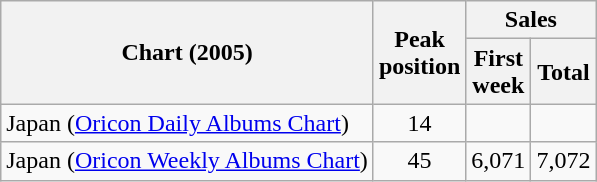<table class="wikitable sortable">
<tr>
<th rowspan="2">Chart (2005)</th>
<th rowspan="2">Peak<br>position</th>
<th colspan="2">Sales</th>
</tr>
<tr>
<th>First<br>week</th>
<th>Total</th>
</tr>
<tr>
<td>Japan (<a href='#'>Oricon Daily Albums Chart</a>)</td>
<td style="text-align:center;">14</td>
<td></td>
<td></td>
</tr>
<tr>
<td>Japan (<a href='#'>Oricon Weekly Albums Chart</a>)</td>
<td style="text-align:center;">45</td>
<td style="text-align:center;">6,071</td>
<td style="text-align:center;">7,072</td>
</tr>
</table>
